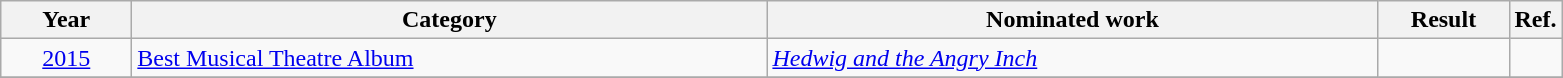<table class=wikitable>
<tr>
<th scope="col" style="width:5em;">Year</th>
<th scope="col" style="width:26em;">Category</th>
<th scope="col" style="width:25em;">Nominated work</th>
<th scope="col" style="width:5em;">Result</th>
<th>Ref.</th>
</tr>
<tr>
<td style="text-align:center;"><a href='#'>2015</a></td>
<td><a href='#'>Best Musical Theatre Album</a></td>
<td><em><a href='#'>Hedwig and the Angry Inch</a></em></td>
<td></td>
<td></td>
</tr>
<tr>
</tr>
</table>
